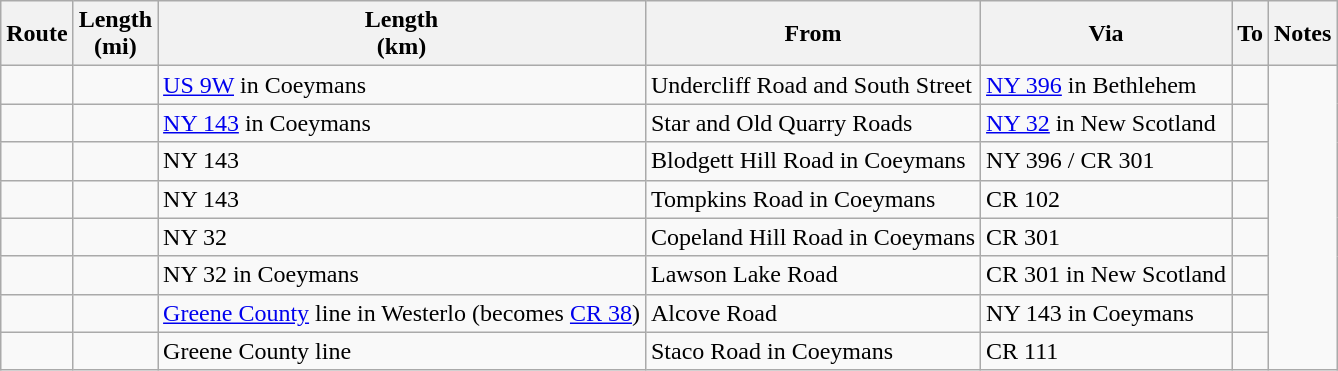<table class="wikitable sortable">
<tr>
<th>Route</th>
<th>Length<br>(mi)</th>
<th>Length<br>(km)</th>
<th class="unsortable">From</th>
<th class="unsortable">Via</th>
<th class="unsortable">To</th>
<th class="unsortable">Notes</th>
</tr>
<tr>
<td id="101"></td>
<td></td>
<td><a href='#'>US&nbsp;9W</a> in Coeymans</td>
<td>Undercliff Road and South Street</td>
<td><a href='#'>NY&nbsp;396</a> in Bethlehem</td>
<td></td>
</tr>
<tr>
<td id="102"></td>
<td></td>
<td><a href='#'>NY&nbsp;143</a> in Coeymans</td>
<td>Star and Old Quarry Roads</td>
<td><a href='#'>NY&nbsp;32</a> in New Scotland</td>
<td></td>
</tr>
<tr>
<td id="103"></td>
<td></td>
<td>NY 143</td>
<td>Blodgett Hill Road in Coeymans</td>
<td>NY 396 / CR 301</td>
<td></td>
</tr>
<tr>
<td id="106"></td>
<td></td>
<td>NY 143</td>
<td>Tompkins Road in Coeymans</td>
<td>CR 102</td>
<td></td>
</tr>
<tr>
<td id="108"></td>
<td></td>
<td>NY 32</td>
<td>Copeland Hill Road in Coeymans</td>
<td>CR 301</td>
<td></td>
</tr>
<tr>
<td id="109"></td>
<td></td>
<td>NY 32 in Coeymans</td>
<td>Lawson Lake Road</td>
<td>CR 301 in New Scotland</td>
<td></td>
</tr>
<tr>
<td id="111"></td>
<td></td>
<td><a href='#'>Greene County</a> line in Westerlo (becomes <a href='#'>CR 38</a>)</td>
<td>Alcove Road</td>
<td>NY 143 in Coeymans</td>
<td></td>
</tr>
<tr>
<td id="112"></td>
<td></td>
<td>Greene County line</td>
<td>Staco Road in Coeymans</td>
<td>CR 111</td>
<td></td>
</tr>
</table>
